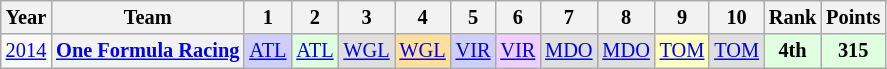<table class="wikitable" style="text-align:center; font-size:85%">
<tr>
<th>Year</th>
<th>Team</th>
<th>1</th>
<th>2</th>
<th>3</th>
<th>4</th>
<th>5</th>
<th>6</th>
<th>7</th>
<th>8</th>
<th>9</th>
<th>10</th>
<th>Rank</th>
<th>Points</th>
</tr>
<tr>
<td><a href='#'>2014</a></td>
<th nowrap><a href='#'>One Formula Racing</a></th>
<td style="background:#CFCFFF;"><a href='#'>ATL</a><br></td>
<td style="background:#DFFFDF;"><a href='#'>ATL</a><br></td>
<td style="background:#DFDFDF;"><a href='#'>WGL</a><br></td>
<td style="background:#FFDF9F;"><a href='#'>WGL</a><br></td>
<td style="background:#CFCFFF;"><a href='#'>VIR</a><br></td>
<td style="background:#EFCFFF;"><a href='#'>VIR</a><br></td>
<td style="background:#DFDFDF;"><a href='#'>MDO</a><br></td>
<td style="background:#DFDFDF;"><a href='#'>MDO</a><br></td>
<td style="background:#FFFFBF;"><a href='#'>TOM</a><br></td>
<td style="background:#DFDFDF;"><a href='#'>TOM</a><br></td>
<td style="background:#DFFFDF;"><strong>4th</strong></td>
<td style="background:#DFFFDF;"><strong>315</strong></td>
</tr>
</table>
